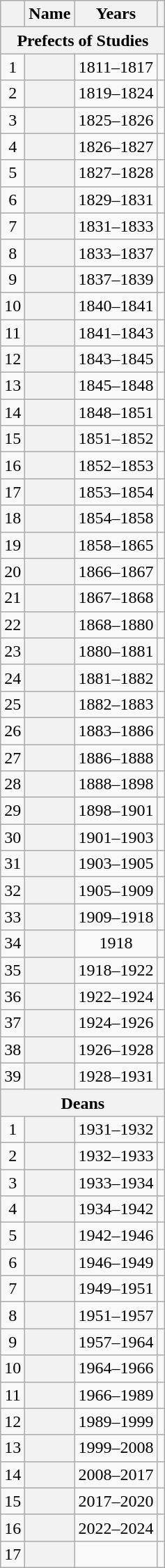<table class="wikitable sortable plainrowheaders">
<tr>
<th scope="col"></th>
<th scope="col">Name</th>
<th scope="col">Years</th>
<th scope="col" class="unsortable"></th>
</tr>
<tr>
<th colspan="4" align="center"><strong>Prefects of Studies</strong></th>
</tr>
<tr>
<td align="center">1</td>
<th scope="row"> </th>
<td align="center">1811–1817</td>
<td align="center"></td>
</tr>
<tr>
<td align="center">2</td>
<th scope="row"> </th>
<td align="center">1819–1824</td>
<td align="center"></td>
</tr>
<tr>
<td align="center">3</td>
<th scope="row"> </th>
<td align="center">1825–1826</td>
<td align="center"></td>
</tr>
<tr>
<td align="center">4</td>
<th scope="row"> </th>
<td align="center">1826–1827</td>
<td align="center"></td>
</tr>
<tr>
<td align="center">5</td>
<th scope="row"> </th>
<td align="center">1827–1828</td>
<td align="center"></td>
</tr>
<tr>
<td align="center">6</td>
<th scope="row"> </th>
<td align="center">1829–1831</td>
<td align="center"></td>
</tr>
<tr>
<td align="center">7</td>
<th scope="row"> </th>
<td align="center">1831–1833</td>
<td align="center"></td>
</tr>
<tr>
<td align="center">8</td>
<th scope="row"> </th>
<td align="center">1833–1837</td>
<td align="center"></td>
</tr>
<tr>
<td align="center">9</td>
<th scope="row"> </th>
<td align="center">1837–1839</td>
<td align="center"></td>
</tr>
<tr>
<td align="center">10</td>
<th scope="row"> </th>
<td align="center">1840–1841</td>
<td align="center"></td>
</tr>
<tr>
<td align="center">11</td>
<th scope="row"> </th>
<td align="center">1841–1843</td>
<td align="center"></td>
</tr>
<tr>
<td align="center">12</td>
<th scope="row"> </th>
<td align="center">1843–1845</td>
<td align="center"></td>
</tr>
<tr>
<td align="center">13</td>
<th scope="row"> </th>
<td align="center">1845–1848</td>
<td align="center"></td>
</tr>
<tr>
<td align="center">14</td>
<th scope="row"> </th>
<td align="center">1848–1851</td>
<td align="center"></td>
</tr>
<tr>
<td align="center">15</td>
<th scope="row"> </th>
<td align="center">1851–1852</td>
<td align="center"></td>
</tr>
<tr>
<td align="center">16</td>
<th scope="row"> </th>
<td align="center">1852–1853</td>
<td align="center"></td>
</tr>
<tr>
<td align="center">17</td>
<th scope="row"> </th>
<td align="center">1853–1854</td>
<td align="center"></td>
</tr>
<tr>
<td align="center">18</td>
<th scope="row"> </th>
<td align="center">1854–1858</td>
<td align="center"></td>
</tr>
<tr>
<td align="center">19</td>
<th scope="row"> </th>
<td align="center">1858–1865</td>
<td align="center"></td>
</tr>
<tr>
<td align="center">20</td>
<th scope="row"> </th>
<td align="center">1866–1867</td>
<td align="center"></td>
</tr>
<tr>
<td align="center">21</td>
<th scope="row"> </th>
<td align="center">1867–1868</td>
<td align="center"></td>
</tr>
<tr>
<td align="center">22</td>
<th scope="row"> </th>
<td align="center">1868–1880</td>
<td align="center"></td>
</tr>
<tr>
<td align="center">23</td>
<th scope="row"> </th>
<td align="center">1880–1881</td>
<td align="center"></td>
</tr>
<tr>
<td align="center">24</td>
<th scope="row"> </th>
<td align="center">1881–1882</td>
<td align="center"></td>
</tr>
<tr>
<td align="center">25</td>
<th scope="row"> </th>
<td align="center">1882–1883</td>
<td align="center"></td>
</tr>
<tr>
<td align="center">26</td>
<th scope="row"> </th>
<td align="center">1883–1886</td>
<td align="center"></td>
</tr>
<tr>
<td align="center">27</td>
<th scope="row"> </th>
<td align="center">1886–1888</td>
<td align="center"></td>
</tr>
<tr>
<td align="center">28</td>
<th scope="row"> </th>
<td align="center">1888–1898</td>
<td align="center"></td>
</tr>
<tr>
<td align="center">29</td>
<th scope="row"> </th>
<td align="center">1898–1901</td>
<td align="center"></td>
</tr>
<tr>
<td align="center">30</td>
<th scope="row"> </th>
<td align="center">1901–1903</td>
<td align="center"></td>
</tr>
<tr>
<td align="center">31</td>
<th scope="row"> </th>
<td align="center">1903–1905</td>
<td align="center"></td>
</tr>
<tr>
<td align="center">32</td>
<th scope="row"> </th>
<td align="center">1905–1909</td>
<td align="center"></td>
</tr>
<tr>
<td align="center">33</td>
<th scope="row"> </th>
<td align="center">1909–1918</td>
<td align="center"></td>
</tr>
<tr>
<td align="center">34</td>
<th scope="row"> </th>
<td align="center">1918</td>
<td align="center"></td>
</tr>
<tr>
<td align="center">35</td>
<th scope="row"> </th>
<td align="center">1918–1922</td>
<td align="center"></td>
</tr>
<tr>
<td align="center">36</td>
<th scope="row"> </th>
<td align="center">1922–1924</td>
<td align="center"></td>
</tr>
<tr>
<td align="center">37</td>
<th scope="row"> </th>
<td align="center">1924–1926</td>
<td align="center"></td>
</tr>
<tr>
<td align="center">38</td>
<th scope="row"> </th>
<td align="center">1926–1928</td>
<td align="center"></td>
</tr>
<tr>
<td align="center">39</td>
<th scope="row"> </th>
<td align="center">1928–1931</td>
<td align="center"></td>
</tr>
<tr>
<th colspan="4" align="center"><strong>Deans</strong></th>
</tr>
<tr>
<td align="center">1</td>
<th scope="row"> </th>
<td align="center">1931–1932</td>
<td align="center"></td>
</tr>
<tr>
<td align="center">2</td>
<th scope="row"> </th>
<td align="center">1932–1933</td>
<td align="center"></td>
</tr>
<tr>
<td align="center">3</td>
<th scope="row"> </th>
<td align="center">1933–1934</td>
<td align="center"></td>
</tr>
<tr>
<td align="center">4</td>
<th scope="row"> </th>
<td align="center">1934–1942</td>
<td align="center"></td>
</tr>
<tr>
<td align="center">5</td>
<th scope="row"> </th>
<td align="center">1942–1946</td>
<td align="center"></td>
</tr>
<tr>
<td align="center">6</td>
<th scope="row"> </th>
<td align="center">1946–1949</td>
<td align="center"></td>
</tr>
<tr>
<td align="center">7</td>
<th scope="row"> </th>
<td align="center">1949–1951</td>
<td align="center"></td>
</tr>
<tr>
<td align="center">8</td>
<th scope="row"> </th>
<td align="center">1951–1957</td>
<td align="center"></td>
</tr>
<tr>
<td align="center">9</td>
<th scope="row"> </th>
<td align="center">1957–1964</td>
<td align="center"></td>
</tr>
<tr>
<td align="center">10</td>
<th scope="row"> </th>
<td align="center">1964–1966</td>
<td align="center"></td>
</tr>
<tr>
<td align="center">11</td>
<th scope="row"> </th>
<td align="center">1966–1989</td>
<td align="center"></td>
</tr>
<tr>
<td align="center">12</td>
<th scope="row"> </th>
<td align="center">1989–1999</td>
<td align="center"></td>
</tr>
<tr>
<td align="center">13</td>
<th scope="row"></th>
<td align="center">1999–2008</td>
<td align="center"></td>
</tr>
<tr>
<td align="center">14</td>
<th scope="row"></th>
<td align="center">2008–2017</td>
<td align="center"></td>
</tr>
<tr>
<td align="center">15</td>
<th scope="row"></th>
<td align="center">2017–2020</td>
<td align="center"></td>
</tr>
<tr>
<td align="center">16</td>
<th scope="row"></th>
<td align="center">2022–2024</td>
<td align="center"></td>
</tr>
<tr>
<td align="center">17</td>
<th scope="row"></th>
<td align="center"></td>
<td align="center"></td>
</tr>
</table>
